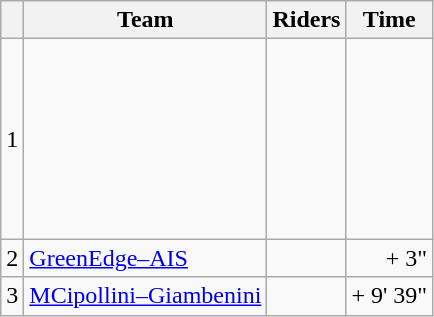<table class="wikitable">
<tr>
<th></th>
<th>Team</th>
<th>Riders</th>
<th>Time</th>
</tr>
<tr>
<td>1</td>
<td></td>
<td><br><br>
<br>
<br>
<br>
<br>
<br></td>
<td></td>
</tr>
<tr>
<td>2</td>
<td><a href='#'>GreenEdge–AIS</a></td>
<td></td>
<td align="right">+ 3"</td>
</tr>
<tr>
<td>3</td>
<td><a href='#'>MCipollini–Giambenini</a></td>
<td></td>
<td align="right">+ 9' 39"</td>
</tr>
</table>
